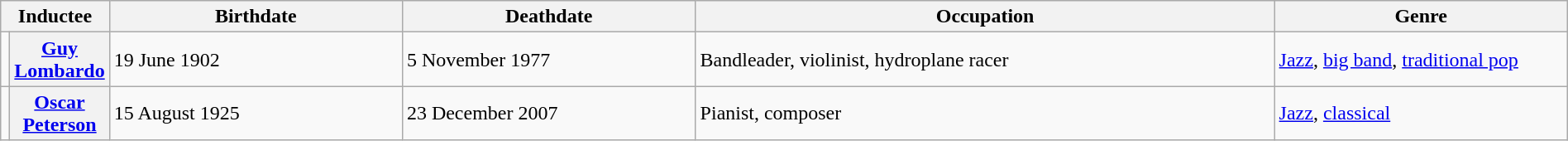<table class="wikitable" width="100%">
<tr>
<th colspan=2>Inductee</th>
<th width="20%">Birthdate</th>
<th width="20%">Deathdate</th>
<th width="40%">Occupation</th>
<th width="40%">Genre</th>
</tr>
<tr>
<td></td>
<th><a href='#'>Guy Lombardo</a></th>
<td>19 June 1902</td>
<td>5 November 1977</td>
<td>Bandleader, violinist, hydroplane racer</td>
<td><a href='#'>Jazz</a>, <a href='#'>big band</a>, <a href='#'>traditional pop</a></td>
</tr>
<tr>
<td></td>
<th><a href='#'>Oscar Peterson</a></th>
<td>15 August 1925</td>
<td>23 December 2007</td>
<td>Pianist, composer</td>
<td><a href='#'>Jazz</a>, <a href='#'>classical</a></td>
</tr>
</table>
